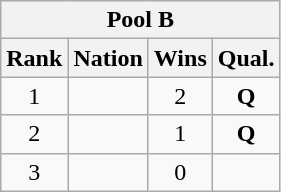<table class="wikitable" style="text-align:center">
<tr>
<th colspan=4 align=center><strong>Pool B</strong></th>
</tr>
<tr>
<th>Rank</th>
<th>Nation</th>
<th>Wins</th>
<th>Qual.</th>
</tr>
<tr>
<td>1</td>
<td align=left></td>
<td>2</td>
<td><strong>Q</strong></td>
</tr>
<tr>
<td>2</td>
<td align=left></td>
<td>1</td>
<td><strong>Q</strong></td>
</tr>
<tr>
<td>3</td>
<td align=left></td>
<td>0</td>
<td></td>
</tr>
</table>
